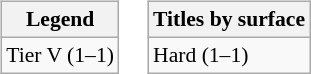<table>
<tr valign="top">
<td><br><table class="wikitable" style=font-size:90%>
<tr>
<th>Legend</th>
</tr>
<tr>
<td>Tier V (1–1)</td>
</tr>
</table>
</td>
<td><br><table class="wikitable"  style=font-size:90%>
<tr>
<th>Titles by surface</th>
</tr>
<tr>
<td>Hard (1–1)</td>
</tr>
</table>
</td>
</tr>
</table>
